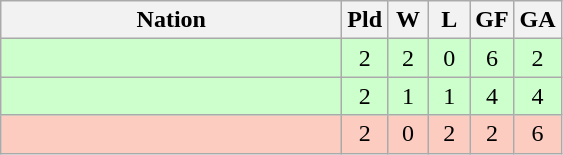<table class=wikitable style="text-align:center">
<tr>
<th width=220>Nation</th>
<th width=20>Pld</th>
<th width=20>W</th>
<th width=20>L</th>
<th width=20>GF</th>
<th width=20>GA</th>
</tr>
<tr bgcolor="#ccffcc">
<td align=left></td>
<td>2</td>
<td>2</td>
<td>0</td>
<td>6</td>
<td>2</td>
</tr>
<tr bgcolor="#ccffcc">
<td align=left></td>
<td>2</td>
<td>1</td>
<td>1</td>
<td>4</td>
<td>4</td>
</tr>
<tr bgcolor="#fcccc">
<td align=left></td>
<td>2</td>
<td>0</td>
<td>2</td>
<td>2</td>
<td>6</td>
</tr>
</table>
